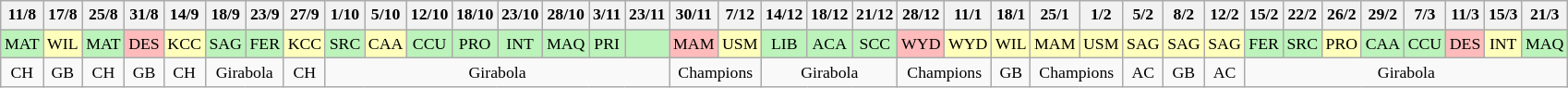<table class="wikitable" style="font-size: 74%; text-align:center;">
<tr>
<th align=center>11/8</th>
<th>17/8</th>
<th>25/8</th>
<th>31/8</th>
<th>14/9</th>
<th>18/9</th>
<th>23/9</th>
<th>27/9</th>
<th>1/10</th>
<th>5/10</th>
<th>12/10</th>
<th>18/10</th>
<th>23/10</th>
<th>28/10</th>
<th>3/11</th>
<th>23/11</th>
<th>30/11</th>
<th>7/12</th>
<th>14/12</th>
<th>18/12</th>
<th>21/12</th>
<th>28/12</th>
<th>11/1</th>
<th>18/1</th>
<th>25/1</th>
<th>1/2</th>
<th>5/2</th>
<th>8/2</th>
<th>12/2</th>
<th>15/2</th>
<th>22/2</th>
<th>26/2</th>
<th>29/2</th>
<th>7/3</th>
<th>11/3</th>
<th>15/3</th>
<th>21/3</th>
</tr>
<tr align=center>
<td bgcolor=#bbf3bb>MAT</td>
<td bgcolor=#ffffbb>WIL</td>
<td bgcolor=#bbf3bb>MAT</td>
<td bgcolor=#ffbbbb>DES</td>
<td bgcolor=#ffffbb>KCC</td>
<td bgcolor=#bbf3bb>SAG</td>
<td bgcolor=#bbf3bb>FER</td>
<td bgcolor=#ffffbb>KCC</td>
<td bgcolor=#bbf3bb>SRC</td>
<td bgcolor=#ffffbb>CAA</td>
<td bgcolor=#bbf3bb>CCU</td>
<td bgcolor=#bbf3bb>PRO</td>
<td bgcolor=#bbf3bb>INT</td>
<td bgcolor=#bbf3bb>MAQ</td>
<td bgcolor=#bbf3bb>PRI</td>
<td bgcolor=#bbf3bb></td>
<td bgcolor=#ffbbbb>MAM</td>
<td bgcolor=#ffffbb>USM</td>
<td bgcolor=#bbf3bb>LIB</td>
<td bgcolor=#bbf3bb>ACA</td>
<td bgcolor=#bbf3bb>SCC</td>
<td bgcolor=#ffbbbb>WYD</td>
<td bgcolor=#ffffbb>WYD</td>
<td bgcolor=#ffffbb>WIL</td>
<td bgcolor=#ffffbb>MAM</td>
<td bgcolor=#ffffbb>USM</td>
<td bgcolor=#ffffbb>SAG</td>
<td bgcolor=#ffffbb>SAG</td>
<td bgcolor=#ffffbb>SAG</td>
<td bgcolor=#bbf3bb>FER</td>
<td bgcolor=#bbf3bb>SRC</td>
<td bgcolor=#ffffbb>PRO</td>
<td bgcolor=#bbf3bb>CAA</td>
<td bgcolor=#bbf3bb>CCU</td>
<td bgcolor=#ffbbbb>DES</td>
<td bgcolor=#ffffbb>INT</td>
<td bgcolor=#bbf3bb>MAQ</td>
</tr>
<tr align=center>
<td>CH</td>
<td>GB</td>
<td>CH</td>
<td>GB</td>
<td>CH</td>
<td colspan=2>Girabola</td>
<td>CH</td>
<td colspan=8>Girabola</td>
<td colspan=2>Champions</td>
<td colspan=3>Girabola</td>
<td colspan=2>Champions</td>
<td>GB</td>
<td colspan=2>Champions</td>
<td>AC</td>
<td>GB</td>
<td>AC</td>
<td colspan=8>Girabola</td>
</tr>
</table>
